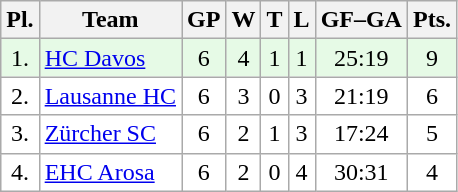<table class="wikitable">
<tr>
<th>Pl.</th>
<th>Team</th>
<th>GP</th>
<th>W</th>
<th>T</th>
<th>L</th>
<th>GF–GA</th>
<th>Pts.</th>
</tr>
<tr align="center " bgcolor="#e6fae6">
<td>1.</td>
<td align="left"><a href='#'>HC Davos</a></td>
<td>6</td>
<td>4</td>
<td>1</td>
<td>1</td>
<td>25:19</td>
<td>9</td>
</tr>
<tr align="center "  bgcolor="#FFFFFF">
<td>2.</td>
<td align="left"><a href='#'>Lausanne HC</a></td>
<td>6</td>
<td>3</td>
<td>0</td>
<td>3</td>
<td>21:19</td>
<td>6</td>
</tr>
<tr align="center "  bgcolor="#FFFFFF">
<td>3.</td>
<td align="left"><a href='#'>Zürcher SC</a></td>
<td>6</td>
<td>2</td>
<td>1</td>
<td>3</td>
<td>17:24</td>
<td>5</td>
</tr>
<tr align="center "  bgcolor="#FFFFFF">
<td>4.</td>
<td align="left"><a href='#'>EHC Arosa</a></td>
<td>6</td>
<td>2</td>
<td>0</td>
<td>4</td>
<td>30:31</td>
<td>4</td>
</tr>
</table>
